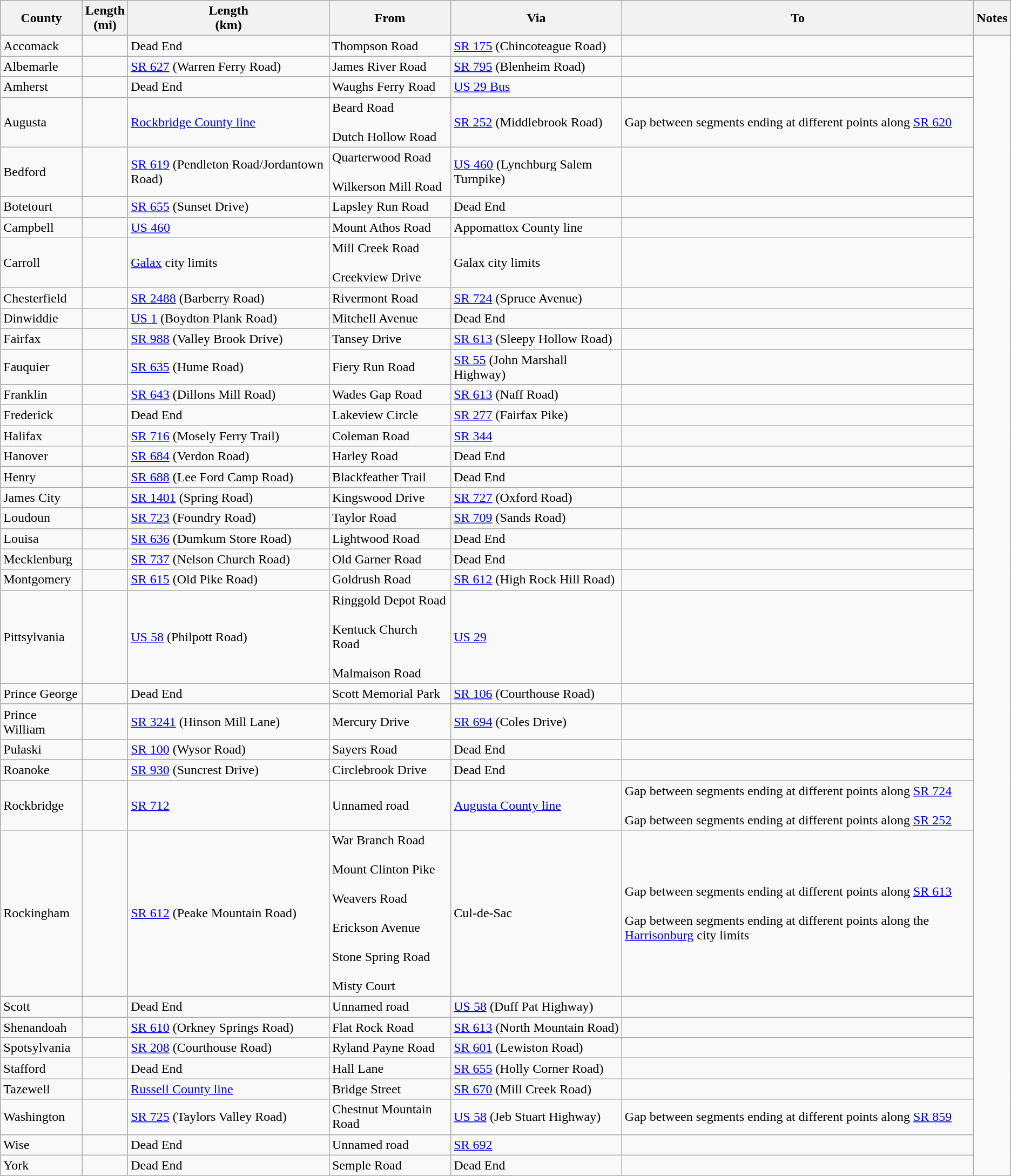<table class="wikitable sortable">
<tr>
<th>County</th>
<th>Length<br>(mi)</th>
<th>Length<br>(km)</th>
<th class="unsortable">From</th>
<th class="unsortable">Via</th>
<th class="unsortable">To</th>
<th class="unsortable">Notes</th>
</tr>
<tr>
<td id="Accomack">Accomack</td>
<td></td>
<td>Dead End</td>
<td>Thompson Road</td>
<td><a href='#'>SR 175</a> (Chincoteague Road)</td>
<td></td>
</tr>
<tr>
<td id="Albemarle">Albemarle</td>
<td></td>
<td><a href='#'>SR 627</a> (Warren Ferry Road)</td>
<td>James River Road</td>
<td><a href='#'>SR 795</a> (Blenheim Road)</td>
<td><br>
</td>
</tr>
<tr>
<td id="Amherst">Amherst</td>
<td></td>
<td>Dead End</td>
<td>Waughs Ferry Road</td>
<td><a href='#'>US 29 Bus</a></td>
<td><br>
</td>
</tr>
<tr>
<td id="Augusta">Augusta</td>
<td></td>
<td><a href='#'>Rockbridge County line</a></td>
<td>Beard Road<br><br>Dutch Hollow Road</td>
<td><a href='#'>SR 252</a> (Middlebrook Road)</td>
<td>Gap between segments ending at different points along <a href='#'>SR 620</a><br></td>
</tr>
<tr>
<td id="Bedford">Bedford</td>
<td></td>
<td><a href='#'>SR 619</a> (Pendleton Road/Jordantown Road)</td>
<td>Quarterwood Road<br><br>Wilkerson Mill Road</td>
<td><a href='#'>US 460</a> (Lynchburg Salem Turnpike)</td>
<td><br></td>
</tr>
<tr>
<td id="Botetourt">Botetourt</td>
<td></td>
<td><a href='#'>SR 655</a> (Sunset Drive)</td>
<td>Lapsley Run Road</td>
<td>Dead End</td>
<td><br>

</td>
</tr>
<tr>
<td id="Campbell">Campbell</td>
<td></td>
<td><a href='#'>US 460</a></td>
<td>Mount Athos Road</td>
<td>Appomattox County line</td>
<td><br></td>
</tr>
<tr>
<td id="Carroll">Carroll</td>
<td></td>
<td><a href='#'>Galax</a> city limits</td>
<td>Mill Creek Road<br><br>Creekview Drive</td>
<td>Galax city limits</td>
<td><br>
</td>
</tr>
<tr>
<td id="Chesterfield">Chesterfield</td>
<td></td>
<td><a href='#'>SR 2488</a> (Barberry Road)</td>
<td>Rivermont Road</td>
<td><a href='#'>SR 724</a> (Spruce Avenue)</td>
<td><br>



</td>
</tr>
<tr>
<td id="Dinwiddie">Dinwiddie</td>
<td></td>
<td><a href='#'>US 1</a> (Boydton Plank Road)</td>
<td>Mitchell Avenue</td>
<td>Dead End</td>
<td><br></td>
</tr>
<tr>
<td id="Fairfax">Fairfax</td>
<td></td>
<td><a href='#'>SR 988</a> (Valley Brook Drive)</td>
<td>Tansey Drive</td>
<td><a href='#'>SR 613</a> (Sleepy Hollow Road)</td>
<td></td>
</tr>
<tr>
<td id="Fauquier">Fauquier</td>
<td></td>
<td><a href='#'>SR 635</a> (Hume Road)</td>
<td>Fiery Run Road</td>
<td><a href='#'>SR 55</a> (John Marshall Highway)</td>
<td><br>
</td>
</tr>
<tr>
<td id="Franklin">Franklin</td>
<td></td>
<td><a href='#'>SR 643</a> (Dillons Mill Road)</td>
<td>Wades Gap Road</td>
<td><a href='#'>SR 613</a> (Naff Road)</td>
<td></td>
</tr>
<tr>
<td id="Frederick">Frederick</td>
<td></td>
<td>Dead End</td>
<td>Lakeview Circle</td>
<td><a href='#'>SR 277</a> (Fairfax Pike)</td>
<td><br>




</td>
</tr>
<tr>
<td id="Halifax">Halifax</td>
<td></td>
<td><a href='#'>SR 716</a> (Mosely Ferry Trail)</td>
<td>Coleman Road</td>
<td><a href='#'>SR 344</a></td>
<td></td>
</tr>
<tr>
<td id="Hanover">Hanover</td>
<td></td>
<td><a href='#'>SR 684</a> (Verdon Road)</td>
<td>Harley Road</td>
<td>Dead End</td>
<td><br></td>
</tr>
<tr>
<td id="Henry">Henry</td>
<td></td>
<td><a href='#'>SR 688</a> (Lee Ford Camp Road)</td>
<td>Blackfeather Trail</td>
<td>Dead End</td>
<td><br>
</td>
</tr>
<tr>
<td id="James City">James City</td>
<td></td>
<td><a href='#'>SR 1401</a> (Spring Road)</td>
<td>Kingswood Drive</td>
<td><a href='#'>SR 727</a> (Oxford Road)</td>
<td><br>



</td>
</tr>
<tr>
<td id="Loudoun">Loudoun</td>
<td></td>
<td><a href='#'>SR 723</a> (Foundry Road)</td>
<td>Taylor Road</td>
<td><a href='#'>SR 709</a> (Sands Road)</td>
<td></td>
</tr>
<tr>
<td id="Louisa">Louisa</td>
<td></td>
<td><a href='#'>SR 636</a> (Dumkum Store Road)</td>
<td>Lightwood Road</td>
<td>Dead End</td>
<td><br>

</td>
</tr>
<tr>
<td id="Mecklenburg">Mecklenburg</td>
<td></td>
<td><a href='#'>SR 737</a> (Nelson Church Road)</td>
<td>Old Garner Road</td>
<td>Dead End</td>
<td><br></td>
</tr>
<tr>
<td id="Montgomery">Montgomery</td>
<td></td>
<td><a href='#'>SR 615</a> (Old Pike Road)</td>
<td>Goldrush Road</td>
<td><a href='#'>SR 612</a> (High Rock Hill Road)</td>
<td><br>






</td>
</tr>
<tr>
<td id="Pittsylvania">Pittsylvania</td>
<td></td>
<td><a href='#'>US 58</a> (Philpott Road)</td>
<td>Ringgold Depot Road<br><br>Kentuck Church Road<br><br>Malmaison Road</td>
<td><a href='#'>US 29</a></td>
<td><br>
</td>
</tr>
<tr>
<td id="Prince George">Prince George</td>
<td></td>
<td>Dead End</td>
<td>Scott Memorial Park</td>
<td><a href='#'>SR 106</a> (Courthouse Road)</td>
<td></td>
</tr>
<tr>
<td id="Prince William">Prince William</td>
<td></td>
<td><a href='#'>SR 3241</a> (Hinson Mill Lane)</td>
<td>Mercury Drive</td>
<td><a href='#'>SR 694</a> (Coles Drive)</td>
<td></td>
</tr>
<tr>
<td id="Pulaski">Pulaski</td>
<td></td>
<td><a href='#'>SR 100</a> (Wysor Road)</td>
<td>Sayers Road</td>
<td>Dead End</td>
<td><br>
</td>
</tr>
<tr>
<td id="Roanoke">Roanoke</td>
<td></td>
<td><a href='#'>SR 930</a> (Suncrest Drive)</td>
<td>Circlebrook Drive</td>
<td>Dead End</td>
<td></td>
</tr>
<tr>
<td id="Rockbridge">Rockbridge</td>
<td></td>
<td><a href='#'>SR 712</a></td>
<td>Unnamed road</td>
<td><a href='#'>Augusta County line</a></td>
<td>Gap between segments ending at different points along <a href='#'>SR 724</a><br><br>Gap between segments ending at different points along <a href='#'>SR 252</a></td>
</tr>
<tr>
<td id="Rockingham">Rockingham</td>
<td></td>
<td><a href='#'>SR 612</a> (Peake Mountain Road)</td>
<td>War Branch Road<br><br>Mount Clinton Pike<br><br>Weavers Road<br><br>Erickson Avenue<br><br>Stone Spring Road<br><br>Misty Court</td>
<td>Cul-de-Sac</td>
<td>Gap between segments ending at different points along <a href='#'>SR 613</a><br><br>Gap between segments ending at different points along the <a href='#'>Harrisonburg</a> city limits<br></td>
</tr>
<tr>
<td id="Scott">Scott</td>
<td></td>
<td>Dead End</td>
<td>Unnamed road</td>
<td><a href='#'>US 58</a> (Duff Pat Highway)</td>
<td></td>
</tr>
<tr>
<td id="Shenandoah">Shenandoah</td>
<td></td>
<td><a href='#'>SR 610</a> (Orkney Springs Road)</td>
<td>Flat Rock Road</td>
<td><a href='#'>SR 613</a> (North Mountain Road)</td>
<td><br>
</td>
</tr>
<tr>
<td id="Spotsylvania">Spotsylvania</td>
<td></td>
<td><a href='#'>SR 208</a> (Courthouse Road)</td>
<td>Ryland Payne Road</td>
<td><a href='#'>SR 601</a> (Lewiston Road)</td>
<td></td>
</tr>
<tr>
<td id="Stafford">Stafford</td>
<td></td>
<td>Dead End</td>
<td>Hall Lane</td>
<td><a href='#'>SR 655</a> (Holly Corner Road)</td>
<td><br>
</td>
</tr>
<tr>
<td id="Tazewell">Tazewell</td>
<td></td>
<td><a href='#'>Russell County line</a></td>
<td>Bridge Street</td>
<td><a href='#'>SR 670</a> (Mill Creek Road)</td>
<td><br></td>
</tr>
<tr>
<td id="Washington">Washington</td>
<td></td>
<td><a href='#'>SR 725</a> (Taylors Valley Road)</td>
<td>Chestnut Mountain Road</td>
<td><a href='#'>US 58</a> (Jeb Stuart Highway)</td>
<td>Gap between segments ending at different points along <a href='#'>SR 859</a><br></td>
</tr>
<tr>
<td id="Wise">Wise</td>
<td></td>
<td>Dead End</td>
<td>Unnamed road</td>
<td><a href='#'>SR 692</a></td>
<td><br></td>
</tr>
<tr>
<td id="York">York</td>
<td></td>
<td>Dead End</td>
<td>Semple Road</td>
<td>Dead End</td>
<td></td>
</tr>
</table>
